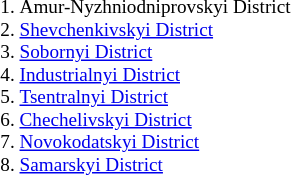<table class="toccolours"  style="float:right; font-size:80%; margin-left:10px;">
<tr>
<td style="padding-left:1em;"><ol><br><li>Amur-Nyzhniodniprovskyi District</li>
<li><a href='#'>Shevchenkivskyi District</a></li>
<li><a href='#'>Sobornyi District</a></li>
<li><a href='#'>Industrialnyi District</a></li>
<li><a href='#'>Tsentralnyi District</a></li>
<li><a href='#'>Chechelivskyi District</a></li>
<li><a href='#'>Novokodatskyi District</a></li>
<li><a href='#'>Samarskyi District</a></li>
</ol></td>
<td></td>
<td><ol><br></ol></td>
</tr>
</table>
